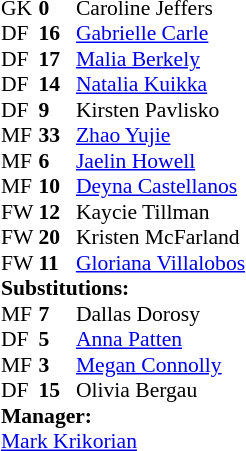<table style="font-size:90%; margin:0.2em auto;" cellspacing="0" cellpadding="0">
<tr>
<th width="25"></th>
<th width="25"></th>
</tr>
<tr>
<td>GK</td>
<td><strong>0</strong></td>
<td> Caroline Jeffers</td>
</tr>
<tr>
<td>DF</td>
<td><strong>16</strong></td>
<td> <a href='#'>Gabrielle Carle</a></td>
</tr>
<tr>
<td>DF</td>
<td><strong>17</strong></td>
<td> <a href='#'>Malia Berkely</a></td>
</tr>
<tr>
<td>DF</td>
<td><strong>14</strong></td>
<td> <a href='#'>Natalia Kuikka</a></td>
</tr>
<tr>
<td>DF</td>
<td><strong>9</strong></td>
<td> Kirsten Pavlisko</td>
</tr>
<tr>
<td>MF</td>
<td><strong>33</strong></td>
<td> <a href='#'>Zhao Yujie</a></td>
</tr>
<tr>
<td>MF</td>
<td><strong>6</strong></td>
<td> <a href='#'>Jaelin Howell</a></td>
<td></td>
<td></td>
</tr>
<tr>
<td>MF</td>
<td><strong>10</strong></td>
<td> <a href='#'>Deyna Castellanos</a></td>
<td></td>
<td></td>
</tr>
<tr>
<td>FW</td>
<td><strong>12</strong></td>
<td> Kaycie Tillman</td>
<td></td>
<td></td>
</tr>
<tr>
<td>FW</td>
<td><strong>20</strong></td>
<td> Kristen McFarland</td>
<td></td>
<td></td>
</tr>
<tr>
<td>FW</td>
<td><strong>11</strong></td>
<td> <a href='#'>Gloriana Villalobos</a></td>
<td></td>
<td></td>
</tr>
<tr>
<td colspan=3><strong>Substitutions:</strong></td>
</tr>
<tr>
<td>MF</td>
<td><strong>7</strong></td>
<td> Dallas Dorosy</td>
<td></td>
<td></td>
</tr>
<tr>
<td>DF</td>
<td><strong>5</strong></td>
<td> <a href='#'>Anna Patten</a></td>
<td></td>
<td> </td>
</tr>
<tr>
<td>MF</td>
<td><strong>3</strong></td>
<td> <a href='#'>Megan Connolly</a></td>
<td></td>
<td></td>
</tr>
<tr>
<td>DF</td>
<td><strong>15</strong></td>
<td> Olivia Bergau</td>
<td></td>
<td></td>
</tr>
<tr>
<td colspan=3><strong>Manager:</strong></td>
</tr>
<tr>
<td colspan=4> <a href='#'>Mark Krikorian</a></td>
</tr>
</table>
